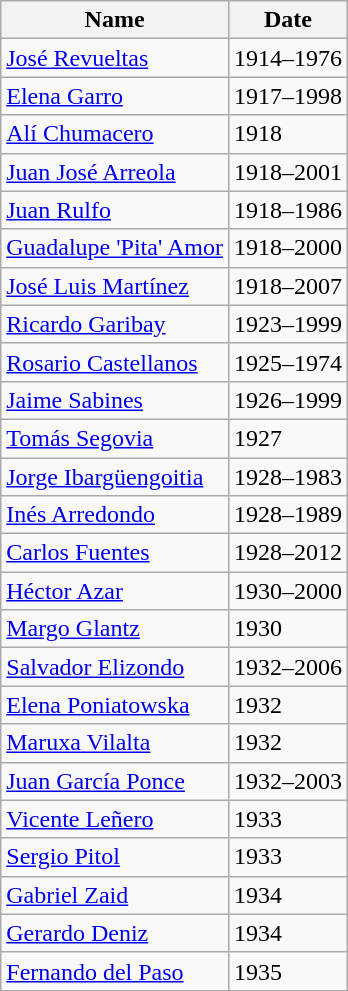<table class="wikitable">
<tr>
<th>Name</th>
<th>Date</th>
</tr>
<tr>
<td><a href='#'>José Revueltas</a></td>
<td>1914–1976</td>
</tr>
<tr>
<td><a href='#'>Elena Garro</a></td>
<td>1917–1998</td>
</tr>
<tr>
<td><a href='#'>Alí Chumacero</a></td>
<td>1918</td>
</tr>
<tr>
<td><a href='#'>Juan José Arreola</a></td>
<td>1918–2001</td>
</tr>
<tr>
<td><a href='#'>Juan Rulfo</a></td>
<td>1918–1986</td>
</tr>
<tr>
<td><a href='#'>Guadalupe 'Pita' Amor</a></td>
<td>1918–2000</td>
</tr>
<tr>
<td><a href='#'>José Luis Martínez</a></td>
<td>1918–2007</td>
</tr>
<tr>
<td><a href='#'>Ricardo Garibay</a></td>
<td>1923–1999</td>
</tr>
<tr>
<td><a href='#'>Rosario Castellanos</a></td>
<td>1925–1974</td>
</tr>
<tr>
<td><a href='#'>Jaime Sabines</a></td>
<td>1926–1999</td>
</tr>
<tr>
<td><a href='#'>Tomás Segovia</a></td>
<td>1927</td>
</tr>
<tr>
<td><a href='#'>Jorge Ibargüengoitia</a></td>
<td>1928–1983</td>
</tr>
<tr>
<td><a href='#'>Inés Arredondo</a></td>
<td>1928–1989</td>
</tr>
<tr>
<td><a href='#'>Carlos Fuentes</a></td>
<td>1928–2012</td>
</tr>
<tr>
<td><a href='#'>Héctor Azar</a></td>
<td>1930–2000</td>
</tr>
<tr>
<td><a href='#'>Margo Glantz</a></td>
<td>1930</td>
</tr>
<tr>
<td><a href='#'>Salvador Elizondo</a></td>
<td>1932–2006</td>
</tr>
<tr>
<td><a href='#'>Elena Poniatowska</a></td>
<td>1932</td>
</tr>
<tr>
<td><a href='#'>Maruxa Vilalta</a></td>
<td>1932</td>
</tr>
<tr>
<td><a href='#'>Juan García Ponce</a></td>
<td>1932–2003</td>
</tr>
<tr>
<td><a href='#'>Vicente Leñero</a></td>
<td>1933</td>
</tr>
<tr>
<td><a href='#'>Sergio Pitol</a></td>
<td>1933</td>
</tr>
<tr>
<td><a href='#'>Gabriel Zaid</a></td>
<td>1934</td>
</tr>
<tr>
<td><a href='#'>Gerardo Deniz</a></td>
<td>1934</td>
</tr>
<tr>
<td><a href='#'>Fernando del Paso</a></td>
<td>1935</td>
</tr>
</table>
